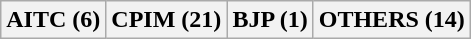<table class="wikitable">
<tr>
<th>AITC (6)</th>
<th>CPIM (21)</th>
<th>BJP (1)</th>
<th>OTHERS (14)</th>
</tr>
</table>
